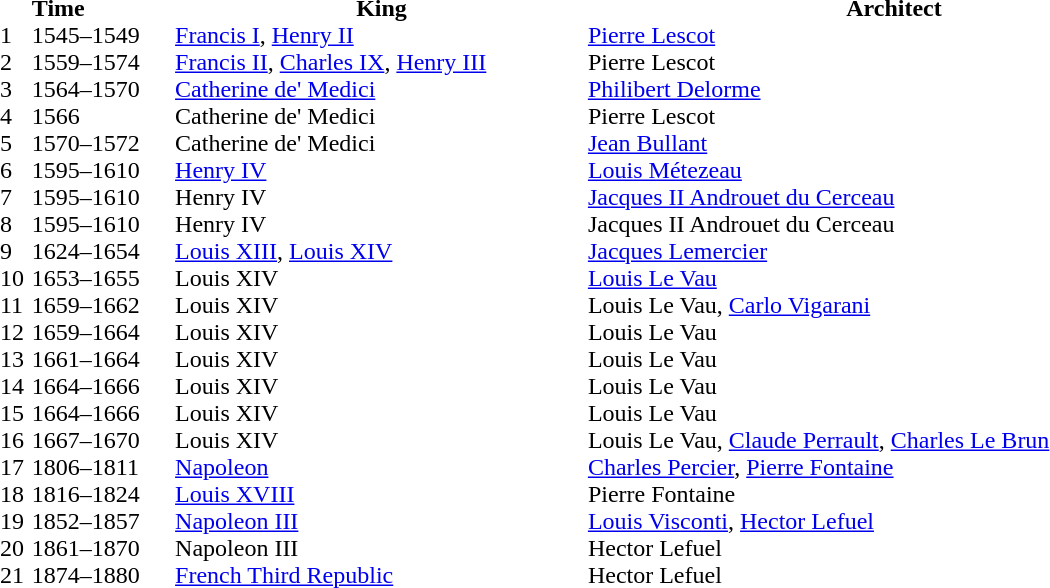<table width= 800 cellspacing="0" cellpadding="0" style="margin: 10px auto">
<tr>
<td></td>
<td></td>
<td><strong>Time</strong></td>
<th>King</th>
<th>Architect</th>
</tr>
<tr>
<td>1</td>
<td></td>
<td>1545–1549</td>
<td><a href='#'>Francis I</a>, <a href='#'>Henry II</a></td>
<td><a href='#'>Pierre Lescot</a></td>
</tr>
<tr>
<td>2</td>
<td></td>
<td>1559–1574</td>
<td><a href='#'>Francis II</a>, <a href='#'>Charles IX</a>, <a href='#'>Henry III</a></td>
<td>Pierre Lescot</td>
</tr>
<tr>
<td>3</td>
<td></td>
<td>1564–1570</td>
<td><a href='#'>Catherine de' Medici</a></td>
<td><a href='#'>Philibert Delorme</a></td>
</tr>
<tr>
<td>4</td>
<td></td>
<td>1566 </td>
<td>Catherine de' Medici</td>
<td>Pierre Lescot</td>
</tr>
<tr>
<td>5</td>
<td></td>
<td>1570–1572</td>
<td>Catherine de' Medici</td>
<td><a href='#'>Jean Bullant</a></td>
</tr>
<tr>
<td>6</td>
<td></td>
<td>1595–1610</td>
<td><a href='#'>Henry IV</a></td>
<td><a href='#'>Louis Métezeau</a></td>
</tr>
<tr>
<td>7</td>
<td></td>
<td>1595–1610</td>
<td>Henry IV</td>
<td><a href='#'>Jacques II Androuet du Cerceau</a></td>
</tr>
<tr>
<td>8</td>
<td></td>
<td>1595–1610</td>
<td>Henry IV</td>
<td>Jacques II Androuet du Cerceau</td>
</tr>
<tr>
<td>9</td>
<td></td>
<td>1624–1654</td>
<td><a href='#'>Louis XIII</a>, <a href='#'>Louis XIV</a></td>
<td><a href='#'>Jacques Lemercier</a></td>
</tr>
<tr>
<td>10</td>
<td></td>
<td>1653–1655</td>
<td>Louis XIV</td>
<td><a href='#'>Louis Le Vau</a></td>
</tr>
<tr>
<td>11</td>
<td></td>
<td>1659–1662</td>
<td>Louis XIV</td>
<td>Louis Le Vau, <a href='#'>Carlo Vigarani</a></td>
</tr>
<tr>
<td>12</td>
<td></td>
<td>1659–1664</td>
<td>Louis XIV</td>
<td>Louis Le Vau</td>
</tr>
<tr>
<td>13</td>
<td></td>
<td>1661–1664</td>
<td>Louis XIV</td>
<td>Louis Le Vau</td>
</tr>
<tr>
<td>14</td>
<td></td>
<td>1664–1666</td>
<td>Louis XIV</td>
<td>Louis Le Vau</td>
</tr>
<tr>
<td>15</td>
<td></td>
<td>1664–1666</td>
<td>Louis XIV</td>
<td>Louis Le Vau</td>
</tr>
<tr>
<td>16</td>
<td></td>
<td>1667–1670</td>
<td>Louis XIV</td>
<td>Louis Le Vau, <a href='#'>Claude Perrault</a>, <a href='#'>Charles Le Brun</a></td>
</tr>
<tr>
<td>17</td>
<td></td>
<td>1806–1811</td>
<td><a href='#'>Napoleon</a></td>
<td><a href='#'>Charles Percier</a>, <a href='#'>Pierre Fontaine</a></td>
</tr>
<tr>
<td>18</td>
<td></td>
<td>1816–1824</td>
<td><a href='#'>Louis XVIII</a></td>
<td>Pierre Fontaine</td>
</tr>
<tr>
<td>19</td>
<td></td>
<td>1852–1857</td>
<td><a href='#'>Napoleon III</a></td>
<td><a href='#'>Louis Visconti</a>, <a href='#'>Hector Lefuel</a></td>
</tr>
<tr>
<td>20</td>
<td></td>
<td>1861–1870</td>
<td>Napoleon III</td>
<td>Hector Lefuel</td>
</tr>
<tr>
<td>21</td>
<td></td>
<td>1874–1880</td>
<td><a href='#'>French Third Republic</a></td>
<td>Hector Lefuel</td>
</tr>
<tr>
</tr>
</table>
